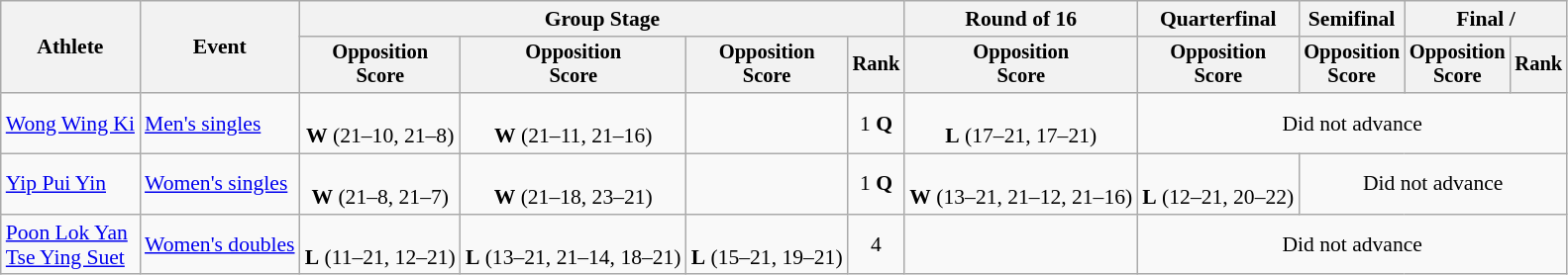<table class="wikitable" style="text-align:left; font-size:90%">
<tr>
<th rowspan=2>Athlete</th>
<th rowspan=2>Event</th>
<th colspan=4>Group Stage</th>
<th>Round of 16</th>
<th>Quarterfinal</th>
<th>Semifinal</th>
<th colspan=2>Final / </th>
</tr>
<tr style="font-size:95%">
<th>Opposition<br>Score</th>
<th>Opposition<br>Score</th>
<th>Opposition<br>Score</th>
<th>Rank</th>
<th>Opposition<br>Score</th>
<th>Opposition<br>Score</th>
<th>Opposition<br>Score</th>
<th>Opposition<br>Score</th>
<th>Rank</th>
</tr>
<tr align=center>
<td align=left><a href='#'>Wong Wing Ki</a></td>
<td align=left><a href='#'>Men's singles</a></td>
<td><br><strong>W</strong> (21–10, 21–8)</td>
<td><br><strong>W</strong> (21–11, 21–16)</td>
<td></td>
<td>1 <strong>Q</strong></td>
<td><br><strong>L</strong> (17–21, 17–21)</td>
<td colspan=4>Did not advance</td>
</tr>
<tr align=center>
<td align=left><a href='#'>Yip Pui Yin</a></td>
<td align=left><a href='#'>Women's singles</a></td>
<td><br> <strong>W</strong> (21–8, 21–7)</td>
<td><br> <strong>W</strong> (21–18, 23–21)</td>
<td></td>
<td>1 <strong>Q</strong></td>
<td><br><strong>W</strong> (13–21, 21–12, 21–16)</td>
<td><br><strong>L</strong> (12–21, 20–22)</td>
<td colspan=3>Did not advance</td>
</tr>
<tr align=center>
<td align=left><a href='#'>Poon Lok Yan</a><br><a href='#'>Tse Ying Suet</a></td>
<td align=left><a href='#'>Women's doubles</a></td>
<td><br> <strong>L</strong> (11–21, 12–21)</td>
<td><br> <strong>L</strong> (13–21, 21–14, 18–21)</td>
<td><br> <strong>L</strong> (15–21, 19–21)</td>
<td>4</td>
<td></td>
<td colspan=4>Did not advance</td>
</tr>
</table>
